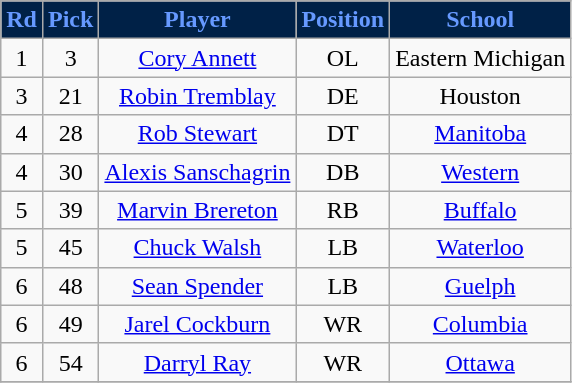<table class="wikitable sortable">
<tr align="center"  style="background:#002147;color:#6699FF;">
<td><strong>Rd</strong></td>
<td><strong>Pick</strong></td>
<td><strong>Player</strong></td>
<td><strong>Position</strong></td>
<td><strong>School</strong></td>
</tr>
<tr align="center">
<td align=center>1</td>
<td>3</td>
<td><a href='#'>Cory Annett</a></td>
<td>OL</td>
<td>Eastern Michigan</td>
</tr>
<tr align="center">
<td align=center>3</td>
<td>21</td>
<td><a href='#'>Robin Tremblay</a></td>
<td>DE</td>
<td>Houston</td>
</tr>
<tr align="center">
<td align=center>4</td>
<td>28</td>
<td><a href='#'>Rob Stewart</a></td>
<td>DT</td>
<td><a href='#'>Manitoba</a></td>
</tr>
<tr align="center">
<td align=center>4</td>
<td>30</td>
<td><a href='#'>Alexis Sanschagrin</a></td>
<td>DB</td>
<td><a href='#'>Western</a></td>
</tr>
<tr align="center">
<td align=center>5</td>
<td>39</td>
<td><a href='#'>Marvin Brereton</a></td>
<td>RB</td>
<td><a href='#'>Buffalo</a></td>
</tr>
<tr align="center">
<td align=center>5</td>
<td>45</td>
<td><a href='#'>Chuck Walsh</a></td>
<td>LB</td>
<td><a href='#'>Waterloo</a></td>
</tr>
<tr align="center">
<td align=center>6</td>
<td>48</td>
<td><a href='#'>Sean Spender</a></td>
<td>LB</td>
<td><a href='#'>Guelph</a></td>
</tr>
<tr align="center">
<td align=center>6</td>
<td>49</td>
<td><a href='#'>Jarel Cockburn</a></td>
<td>WR</td>
<td><a href='#'>Columbia</a></td>
</tr>
<tr align="center">
<td align=center>6</td>
<td>54</td>
<td><a href='#'>Darryl Ray</a></td>
<td>WR</td>
<td><a href='#'>Ottawa</a></td>
</tr>
<tr>
</tr>
</table>
